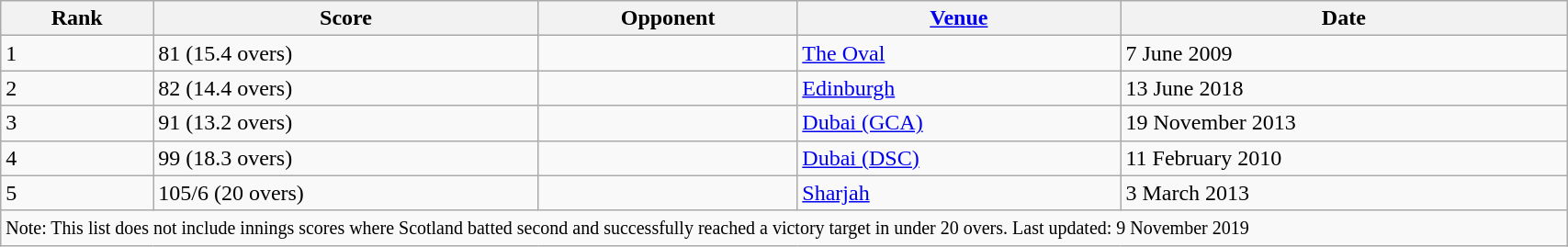<table class="wikitable" style="width:90%;">
<tr>
<th>Rank</th>
<th>Score</th>
<th>Opponent</th>
<th><a href='#'>Venue</a></th>
<th>Date</th>
</tr>
<tr>
<td>1</td>
<td>81 (15.4 overs)</td>
<td></td>
<td><a href='#'>The Oval</a></td>
<td>7 June 2009</td>
</tr>
<tr>
<td>2</td>
<td>82 (14.4 overs)</td>
<td></td>
<td><a href='#'>Edinburgh</a></td>
<td>13 June 2018</td>
</tr>
<tr>
<td>3</td>
<td>91 (13.2 overs)</td>
<td></td>
<td><a href='#'>Dubai (GCA)</a></td>
<td>19 November 2013</td>
</tr>
<tr>
<td>4</td>
<td>99 (18.3 overs)</td>
<td></td>
<td><a href='#'>Dubai (DSC)</a></td>
<td>11 February 2010</td>
</tr>
<tr>
<td>5</td>
<td>105/6 (20 overs)</td>
<td></td>
<td><a href='#'>Sharjah</a></td>
<td>3 March 2013</td>
</tr>
<tr>
<td colspan=5><small>Note: This list does not include innings scores where Scotland batted second and successfully reached a victory target in under 20 overs. Last updated: 9 November 2019</small></td>
</tr>
</table>
